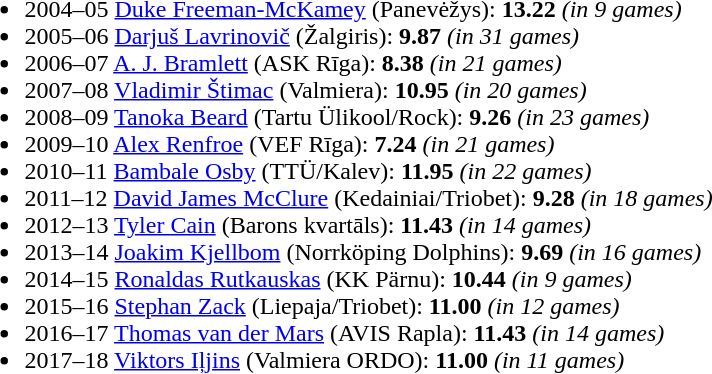<table>
<tr style="vertical-align: top;">
<td><br><ul><li>2004–05  <a href='#'>Duke Freeman-McKamey</a> (Panevėžys): <strong>13.22</strong> <em>(in 9 games)</em></li><li>2005–06  <a href='#'>Darjuš Lavrinovič</a> (Žalgiris): <strong>9.87</strong> <em>(in 31 games)</em></li><li>2006–07  <a href='#'>A. J. Bramlett</a> (ASK Rīga): <strong>8.38</strong> <em>(in 21 games)</em></li><li>2007–08  <a href='#'>Vladimir Štimac</a> (Valmiera): <strong>10.95</strong> <em>(in 20 games)</em></li><li>2008–09  <a href='#'>Tanoka Beard</a> (Tartu Ülikool/Rock): <strong>9.26</strong> <em>(in 23 games)</em></li><li>2009–10  <a href='#'>Alex Renfroe</a> (VEF Rīga): <strong>7.24</strong> <em>(in 21 games)</em></li><li>2010–11  <a href='#'>Bambale Osby</a> (TTÜ/Kalev): <strong>11.95</strong> <em>(in 22 games)</em></li><li>2011–12  <a href='#'>David James McClure</a> (Kedainiai/Triobet): <strong>9.28</strong> <em>(in 18 games)</em></li><li>2012–13  <a href='#'>Tyler Cain</a> (Barons kvartāls): <strong>11.43</strong> <em>(in 14 games)</em></li><li>2013–14  <a href='#'>Joakim Kjellbom</a> (Norrköping Dolphins): <strong>9.69</strong> <em>(in 16 games)</em></li><li>2014–15  <a href='#'>Ronaldas Rutkauskas</a> (KK Pärnu): <strong>10.44</strong> <em>(in 9 games)</em></li><li>2015–16  <a href='#'>Stephan Zack</a> (Liepaja/Triobet): <strong>11.00</strong> <em>(in 12 games)</em></li><li>2016–17  <a href='#'>Thomas van der Mars</a> (AVIS Rapla): <strong>11.43</strong> <em>(in 14 games)</em></li><li>2017–18  <a href='#'>Viktors Iļjins</a> (Valmiera ORDO): <strong>11.00</strong> <em>(in 11 games)</em></li></ul></td>
</tr>
</table>
